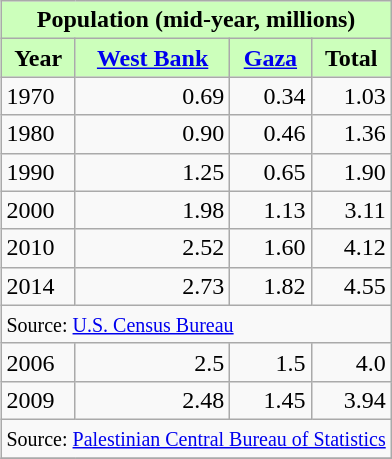<table class="wikitable" style="float: right; margin-left: 10px">
<tr>
<th colspan=4 style="text-align:center; background-color: #cfb;">Population (mid-year, millions)</th>
</tr>
<tr>
<th style="background-color: #cfb;">Year</th>
<th style="background-color: #cfb;"><a href='#'>West Bank</a></th>
<th style="background-color: #cfb;"><a href='#'>Gaza</a></th>
<th style="background-color: #cfb;">Total</th>
</tr>
<tr --->
<td style="text-align:left">1970</td>
<td style="text-align:right">0.69</td>
<td style="text-align:right">0.34</td>
<td style="text-align:right">1.03</td>
</tr>
<tr --->
<td style="text-align:left">1980</td>
<td style="text-align:right">0.90</td>
<td style="text-align:right">0.46</td>
<td style="text-align:right">1.36</td>
</tr>
<tr --->
<td style="text-align:left">1990</td>
<td style="text-align:right">1.25</td>
<td style="text-align:right">0.65</td>
<td style="text-align:right">1.90</td>
</tr>
<tr --->
<td style="text-align:left">2000</td>
<td style="text-align:right">1.98</td>
<td style="text-align:right">1.13</td>
<td style="text-align:right">3.11</td>
</tr>
<tr --->
<td style="text-align:left">2010</td>
<td style="text-align:right">2.52</td>
<td style="text-align:right">1.60</td>
<td style="text-align:right">4.12</td>
</tr>
<tr --->
<td style="text-align:left">2014</td>
<td style="text-align:right">2.73</td>
<td style="text-align:right">1.82</td>
<td style="text-align:right">4.55</td>
</tr>
<tr --->
<td colspan=4 style="text-align:left"><small>Source: <a href='#'>U.S. Census Bureau</a> </small></td>
</tr>
<tr ---->
<td style="text-align:left">2006</td>
<td style="text-align:right">2.5</td>
<td style="text-align:right">1.5</td>
<td style="text-align:right">4.0</td>
</tr>
<tr ---->
<td style="text-align:left">2009</td>
<td style="text-align:right">2.48</td>
<td style="text-align:right">1.45</td>
<td style="text-align:right">3.94</td>
</tr>
<tr ---->
<td colspan=4 style="text-align:left"><small>Source: <a href='#'>Palestinian Central Bureau of Statistics</a></small></td>
</tr>
<tr ---->
</tr>
</table>
